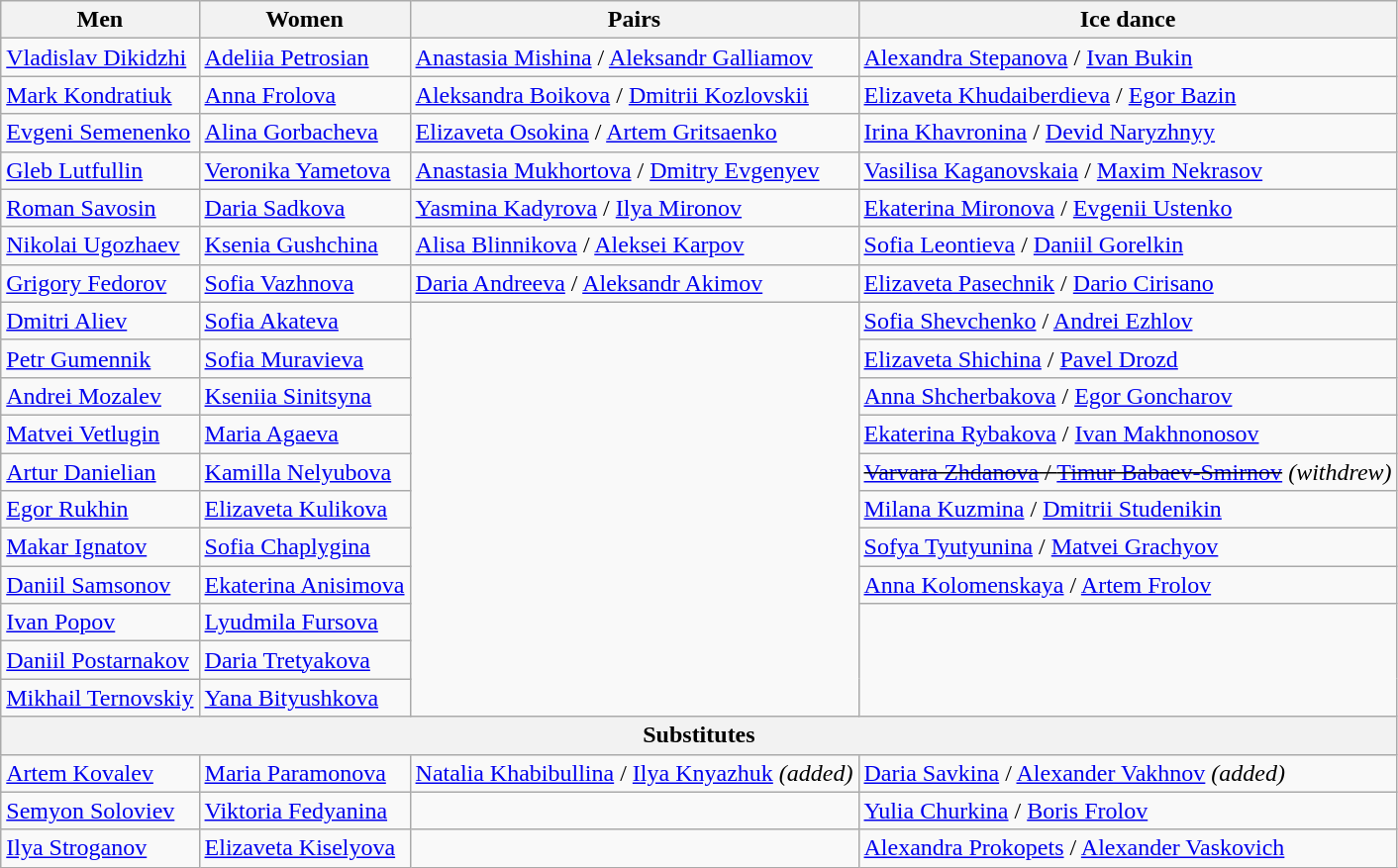<table class="wikitable">
<tr>
<th>Men</th>
<th>Women</th>
<th>Pairs</th>
<th>Ice dance</th>
</tr>
<tr>
<td><a href='#'>Vladislav Dikidzhi</a></td>
<td><a href='#'>Adeliia Petrosian</a></td>
<td><a href='#'>Anastasia Mishina</a> / <a href='#'>Aleksandr Galliamov</a></td>
<td><a href='#'>Alexandra Stepanova</a> / <a href='#'>Ivan Bukin</a></td>
</tr>
<tr>
<td><a href='#'>Mark Kondratiuk</a></td>
<td><a href='#'>Anna Frolova</a></td>
<td><a href='#'>Aleksandra Boikova</a> / <a href='#'>Dmitrii Kozlovskii</a></td>
<td><a href='#'>Elizaveta Khudaiberdieva</a> / <a href='#'>Egor Bazin</a></td>
</tr>
<tr>
<td><a href='#'>Evgeni Semenenko</a></td>
<td><a href='#'>Alina Gorbacheva</a></td>
<td><a href='#'>Elizaveta Osokina</a> / <a href='#'>Artem Gritsaenko</a></td>
<td><a href='#'>Irina Khavronina</a> / <a href='#'>Devid Naryzhnyy</a></td>
</tr>
<tr>
<td><a href='#'>Gleb Lutfullin</a></td>
<td><a href='#'>Veronika Yametova</a></td>
<td><a href='#'>Anastasia Mukhortova</a> / <a href='#'>Dmitry Evgenyev</a></td>
<td><a href='#'>Vasilisa Kaganovskaia</a> / <a href='#'>Maxim Nekrasov</a></td>
</tr>
<tr>
<td><a href='#'>Roman Savosin</a></td>
<td><a href='#'>Daria Sadkova</a></td>
<td><a href='#'>Yasmina Kadyrova</a> / <a href='#'>Ilya Mironov</a></td>
<td><a href='#'>Ekaterina Mironova</a> / <a href='#'>Evgenii Ustenko</a></td>
</tr>
<tr>
<td><a href='#'>Nikolai Ugozhaev</a></td>
<td><a href='#'>Ksenia Gushchina</a></td>
<td><a href='#'>Alisa Blinnikova</a> / <a href='#'>Aleksei Karpov</a></td>
<td><a href='#'>Sofia Leontieva</a> / <a href='#'>Daniil Gorelkin</a></td>
</tr>
<tr>
<td><a href='#'>Grigory Fedorov</a></td>
<td><a href='#'>Sofia Vazhnova</a></td>
<td><a href='#'>Daria Andreeva</a> / <a href='#'>Aleksandr Akimov</a></td>
<td><a href='#'>Elizaveta Pasechnik</a> / <a href='#'>Dario Cirisano</a></td>
</tr>
<tr>
<td><a href='#'>Dmitri Aliev</a></td>
<td><a href='#'>Sofia Akateva</a></td>
<td rowspan=11></td>
<td><a href='#'>Sofia Shevchenko</a> / <a href='#'>Andrei Ezhlov</a></td>
</tr>
<tr>
<td><a href='#'>Petr Gumennik</a></td>
<td><a href='#'>Sofia Muravieva</a></td>
<td><a href='#'>Elizaveta Shichina</a> / <a href='#'>Pavel Drozd</a></td>
</tr>
<tr>
<td><a href='#'>Andrei Mozalev</a></td>
<td><a href='#'>Kseniia Sinitsyna</a></td>
<td><a href='#'>Anna Shcherbakova</a> / <a href='#'>Egor Goncharov</a></td>
</tr>
<tr>
<td><a href='#'>Matvei Vetlugin</a></td>
<td><a href='#'>Maria Agaeva</a></td>
<td><a href='#'>Ekaterina Rybakova</a> / <a href='#'>Ivan Makhnonosov</a></td>
</tr>
<tr>
<td><a href='#'>Artur Danielian</a></td>
<td><a href='#'>Kamilla Nelyubova</a></td>
<td><s><a href='#'>Varvara Zhdanova</a> / <a href='#'>Timur Babaev-Smirnov</a></s> <em>(withdrew)</em></td>
</tr>
<tr>
<td><a href='#'>Egor Rukhin</a></td>
<td><a href='#'>Elizaveta Kulikova</a></td>
<td><a href='#'>Milana Kuzmina</a> / <a href='#'>Dmitrii Studenikin</a></td>
</tr>
<tr>
<td><a href='#'>Makar Ignatov</a></td>
<td><a href='#'>Sofia Chaplygina</a></td>
<td><a href='#'>Sofya Tyutyunina</a> / <a href='#'>Matvei Grachyov</a></td>
</tr>
<tr>
<td><a href='#'>Daniil Samsonov</a></td>
<td><a href='#'>Ekaterina Anisimova</a></td>
<td><a href='#'>Anna Kolomenskaya</a> / <a href='#'>Artem Frolov</a></td>
</tr>
<tr>
<td><a href='#'>Ivan Popov</a></td>
<td><a href='#'>Lyudmila Fursova</a></td>
<td rowspan=3></td>
</tr>
<tr>
<td><a href='#'>Daniil Postarnakov</a></td>
<td><a href='#'>Daria Tretyakova</a></td>
</tr>
<tr>
<td><a href='#'>Mikhail Ternovskiy</a></td>
<td><a href='#'>Yana Bityushkova</a></td>
</tr>
<tr>
<th colspan=4>Substitutes</th>
</tr>
<tr>
<td><a href='#'>Artem Kovalev</a></td>
<td><a href='#'>Maria Paramonova</a></td>
<td><a href='#'>Natalia Khabibullina</a> / <a href='#'>Ilya Knyazhuk</a> <em>(added)</em></td>
<td><a href='#'>Daria Savkina</a> / <a href='#'>Alexander Vakhnov</a> <em>(added)</em></td>
</tr>
<tr>
<td><a href='#'>Semyon Soloviev</a></td>
<td><a href='#'>Viktoria Fedyanina</a></td>
<td></td>
<td><a href='#'>Yulia Churkina</a> / <a href='#'>Boris Frolov</a></td>
</tr>
<tr>
<td><a href='#'>Ilya Stroganov</a></td>
<td><a href='#'>Elizaveta Kiselyova</a></td>
<td></td>
<td><a href='#'>Alexandra Prokopets</a> / <a href='#'>Alexander Vaskovich</a></td>
</tr>
</table>
